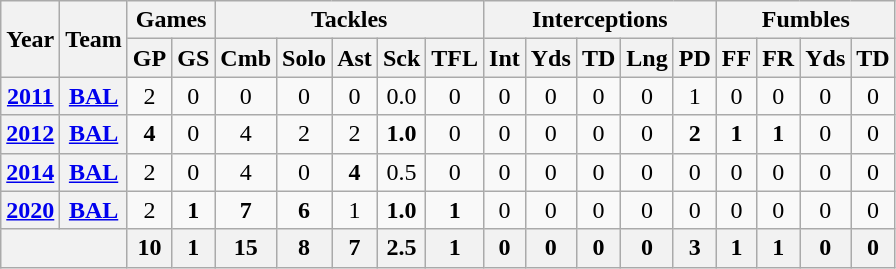<table class="wikitable" style="text-align:center">
<tr>
<th rowspan="2">Year</th>
<th rowspan="2">Team</th>
<th colspan="2">Games</th>
<th colspan="5">Tackles</th>
<th colspan="5">Interceptions</th>
<th colspan="4">Fumbles</th>
</tr>
<tr>
<th>GP</th>
<th>GS</th>
<th>Cmb</th>
<th>Solo</th>
<th>Ast</th>
<th>Sck</th>
<th>TFL</th>
<th>Int</th>
<th>Yds</th>
<th>TD</th>
<th>Lng</th>
<th>PD</th>
<th>FF</th>
<th>FR</th>
<th>Yds</th>
<th>TD</th>
</tr>
<tr>
<th><a href='#'>2011</a></th>
<th><a href='#'>BAL</a></th>
<td>2</td>
<td>0</td>
<td>0</td>
<td>0</td>
<td>0</td>
<td>0.0</td>
<td>0</td>
<td>0</td>
<td>0</td>
<td>0</td>
<td>0</td>
<td>1</td>
<td>0</td>
<td>0</td>
<td>0</td>
<td>0</td>
</tr>
<tr>
<th><a href='#'>2012</a></th>
<th><a href='#'>BAL</a></th>
<td><strong>4</strong></td>
<td>0</td>
<td>4</td>
<td>2</td>
<td>2</td>
<td><strong>1.0</strong></td>
<td>0</td>
<td>0</td>
<td>0</td>
<td>0</td>
<td>0</td>
<td><strong>2</strong></td>
<td><strong>1</strong></td>
<td><strong>1</strong></td>
<td>0</td>
<td>0</td>
</tr>
<tr>
<th><a href='#'>2014</a></th>
<th><a href='#'>BAL</a></th>
<td>2</td>
<td>0</td>
<td>4</td>
<td>0</td>
<td><strong>4</strong></td>
<td>0.5</td>
<td>0</td>
<td>0</td>
<td>0</td>
<td>0</td>
<td>0</td>
<td>0</td>
<td>0</td>
<td>0</td>
<td>0</td>
<td>0</td>
</tr>
<tr>
<th><a href='#'>2020</a></th>
<th><a href='#'>BAL</a></th>
<td>2</td>
<td><strong>1</strong></td>
<td><strong>7</strong></td>
<td><strong>6</strong></td>
<td>1</td>
<td><strong>1.0</strong></td>
<td><strong>1</strong></td>
<td>0</td>
<td>0</td>
<td>0</td>
<td>0</td>
<td>0</td>
<td>0</td>
<td>0</td>
<td>0</td>
<td>0</td>
</tr>
<tr>
<th colspan="2"></th>
<th>10</th>
<th>1</th>
<th>15</th>
<th>8</th>
<th>7</th>
<th>2.5</th>
<th>1</th>
<th>0</th>
<th>0</th>
<th>0</th>
<th>0</th>
<th>3</th>
<th>1</th>
<th>1</th>
<th>0</th>
<th>0</th>
</tr>
</table>
